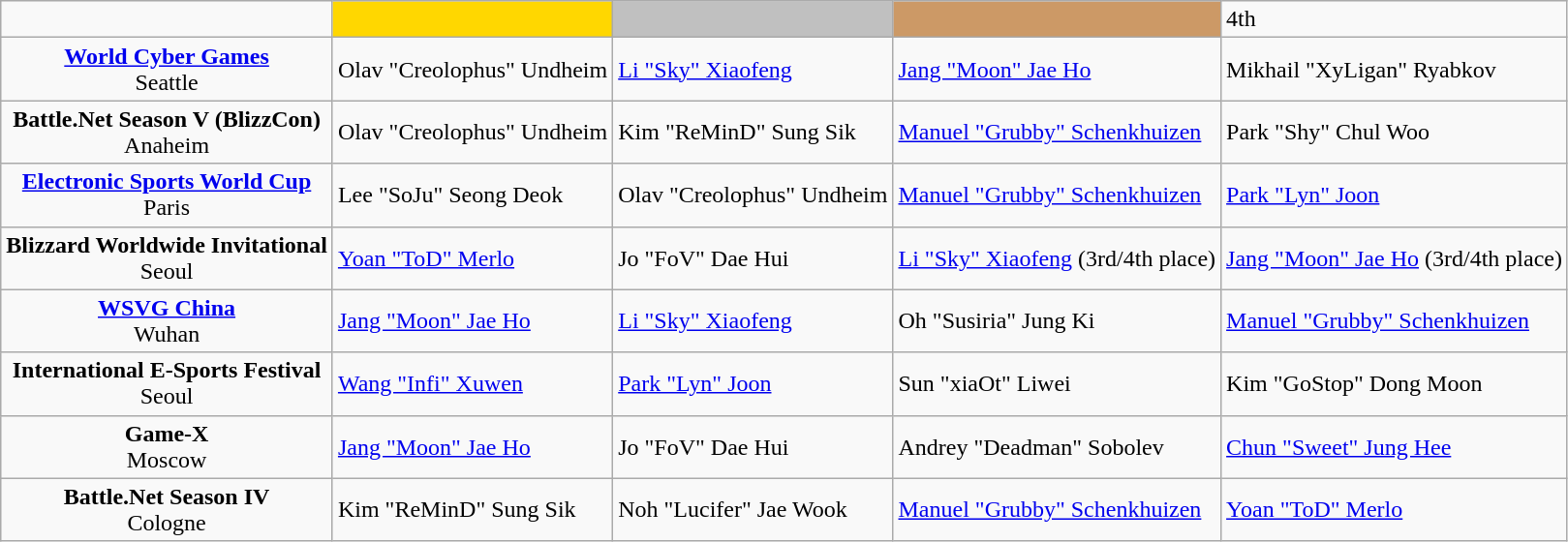<table class="wikitable" style="text-align:left">
<tr>
<td style="text-align:center"></td>
<td style="text-align:center; background:gold;"></td>
<td style="text-align:center; background:silver;"></td>
<td style="text-align:center; background:#c96;"></td>
<td>4th</td>
</tr>
<tr>
<td style="text-align:center"><strong><a href='#'>World Cyber Games</a></strong><br> Seattle</td>
<td> Olav "Creolophus" Undheim</td>
<td> <a href='#'>Li "Sky" Xiaofeng</a></td>
<td> <a href='#'>Jang "Moon" Jae Ho</a></td>
<td> Mikhail "XyLigan" Ryabkov</td>
</tr>
<tr>
<td style="text-align:center"><strong>Battle.Net Season V (BlizzCon)</strong><br> Anaheim</td>
<td> Olav "Creolophus" Undheim</td>
<td> Kim "ReMinD" Sung Sik</td>
<td> <a href='#'>Manuel "Grubby" Schenkhuizen</a></td>
<td> Park "Shy" Chul Woo</td>
</tr>
<tr>
<td style="text-align:center"><strong><a href='#'>Electronic Sports World Cup</a></strong><br> Paris</td>
<td> Lee  "SoJu" Seong Deok</td>
<td> Olav "Creolophus" Undheim</td>
<td> <a href='#'>Manuel "Grubby" Schenkhuizen</a></td>
<td> <a href='#'>Park "Lyn" Joon</a></td>
</tr>
<tr>
<td style="text-align:center"><strong>Blizzard Worldwide Invitational</strong><br> Seoul</td>
<td> <a href='#'>Yoan "ToD" Merlo</a></td>
<td> Jo "FoV" Dae Hui</td>
<td> <a href='#'>Li "Sky" Xiaofeng</a> (3rd/4th place)</td>
<td> <a href='#'>Jang "Moon" Jae Ho</a> (3rd/4th place)</td>
</tr>
<tr>
<td style="text-align:center"><strong><a href='#'>WSVG China</a></strong><br> Wuhan</td>
<td> <a href='#'>Jang "Moon" Jae Ho</a></td>
<td> <a href='#'>Li "Sky" Xiaofeng</a></td>
<td> Oh "Susiria" Jung Ki</td>
<td> <a href='#'>Manuel "Grubby" Schenkhuizen</a></td>
</tr>
<tr>
<td style="text-align:center"><strong>International E-Sports Festival</strong><br> Seoul</td>
<td> <a href='#'>Wang "Infi" Xuwen</a></td>
<td> <a href='#'>Park "Lyn" Joon</a></td>
<td> Sun "xiaOt" Liwei</td>
<td> Kim "GoStop" Dong Moon</td>
</tr>
<tr>
<td style="text-align:center"><strong>Game-X</strong><br> Moscow</td>
<td> <a href='#'>Jang "Moon" Jae Ho</a></td>
<td> Jo "FoV" Dae Hui</td>
<td> Andrey "Deadman" Sobolev</td>
<td> <a href='#'>Chun "Sweet" Jung Hee</a></td>
</tr>
<tr>
<td style="text-align:center"><strong>Battle.Net Season IV</strong><br> Cologne</td>
<td> Kim "ReMinD" Sung Sik</td>
<td> Noh "Lucifer" Jae Wook</td>
<td> <a href='#'>Manuel "Grubby" Schenkhuizen</a></td>
<td> <a href='#'>Yoan "ToD" Merlo</a></td>
</tr>
</table>
